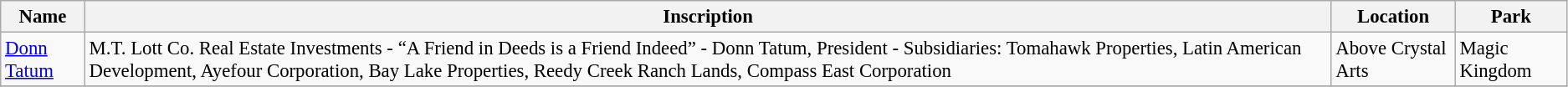<table class="wikitable" style="font-size: 95%">
<tr>
<th>Name</th>
<th>Inscription</th>
<th>Location</th>
<th>Park</th>
</tr>
<tr>
<td><a href='#'>Donn Tatum</a></td>
<td>M.T. Lott Co. Real Estate Investments - “A Friend in Deeds is a Friend Indeed” - Donn Tatum, President - Subsidiaries: Tomahawk Properties, Latin American Development, Ayefour Corporation, Bay Lake Properties, Reedy Creek Ranch Lands, Compass East Corporation</td>
<td>Above Crystal Arts</td>
<td>Magic Kingdom</td>
</tr>
<tr>
</tr>
</table>
